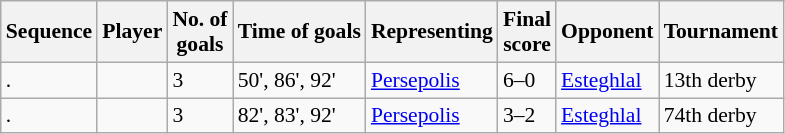<table class="wikitable sortable" style="font-size:90%;">
<tr>
<th>Sequence<br></th>
<th>Player</th>
<th>No. of<br>goals</th>
<th>Time of goals</th>
<th>Representing</th>
<th>Final<br>score</th>
<th>Opponent</th>
<th>Tournament</th>
</tr>
<tr>
<td>.</td>
<td> </td>
<td>3</td>
<td>50', 86', 92'</td>
<td><a href='#'>Persepolis</a></td>
<td>6–0</td>
<td><a href='#'>Esteghlal</a></td>
<td>13th derby</td>
</tr>
<tr>
<td>.</td>
<td> </td>
<td>3</td>
<td>82', 83', 92'</td>
<td><a href='#'>Persepolis</a></td>
<td>3–2</td>
<td><a href='#'>Esteghlal</a></td>
<td>74th derby</td>
</tr>
</table>
